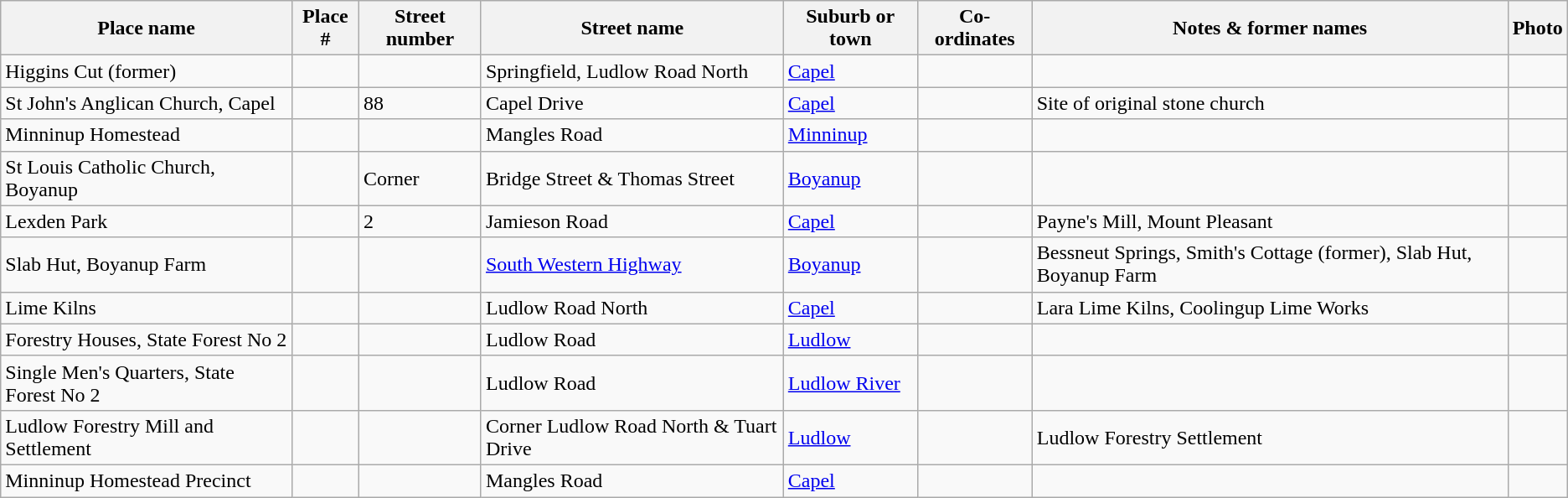<table class="wikitable sortable">
<tr>
<th>Place name</th>
<th>Place #</th>
<th>Street number</th>
<th>Street name</th>
<th>Suburb or town</th>
<th>Co-ordinates</th>
<th class="unsortable">Notes & former names</th>
<th class="unsortable">Photo</th>
</tr>
<tr>
<td>Higgins Cut (former)</td>
<td></td>
<td></td>
<td>Springfield, Ludlow Road North</td>
<td><a href='#'>Capel</a></td>
<td></td>
<td></td>
<td></td>
</tr>
<tr>
<td>St John's Anglican Church, Capel</td>
<td></td>
<td>88</td>
<td>Capel Drive</td>
<td><a href='#'>Capel</a></td>
<td></td>
<td>Site of original stone church</td>
<td></td>
</tr>
<tr>
<td>Minninup Homestead</td>
<td></td>
<td></td>
<td>Mangles Road</td>
<td><a href='#'>Minninup</a></td>
<td></td>
<td></td>
<td></td>
</tr>
<tr>
<td>St Louis Catholic Church, Boyanup</td>
<td></td>
<td>Corner</td>
<td>Bridge Street & Thomas Street</td>
<td><a href='#'>Boyanup</a></td>
<td></td>
<td></td>
<td></td>
</tr>
<tr>
<td>Lexden Park</td>
<td></td>
<td>2</td>
<td>Jamieson Road</td>
<td><a href='#'>Capel</a></td>
<td></td>
<td>Payne's Mill, Mount Pleasant</td>
<td></td>
</tr>
<tr>
<td>Slab Hut, Boyanup Farm</td>
<td></td>
<td></td>
<td><a href='#'>South Western Highway</a></td>
<td><a href='#'>Boyanup</a></td>
<td></td>
<td>Bessneut Springs, Smith's Cottage (former), Slab Hut, Boyanup Farm</td>
<td></td>
</tr>
<tr>
<td>Lime Kilns</td>
<td></td>
<td></td>
<td>Ludlow Road North</td>
<td><a href='#'>Capel</a></td>
<td></td>
<td>Lara Lime Kilns, Coolingup Lime Works</td>
<td></td>
</tr>
<tr>
<td>Forestry Houses, State Forest No 2</td>
<td></td>
<td></td>
<td>Ludlow Road</td>
<td><a href='#'>Ludlow</a></td>
<td></td>
<td></td>
<td></td>
</tr>
<tr>
<td>Single Men's Quarters, State Forest No 2</td>
<td></td>
<td></td>
<td>Ludlow Road</td>
<td><a href='#'>Ludlow River</a></td>
<td></td>
<td></td>
<td></td>
</tr>
<tr>
<td>Ludlow Forestry Mill and Settlement</td>
<td></td>
<td></td>
<td>Corner Ludlow Road North & Tuart Drive</td>
<td><a href='#'>Ludlow</a></td>
<td></td>
<td>Ludlow Forestry Settlement</td>
<td></td>
</tr>
<tr>
<td>Minninup Homestead Precinct</td>
<td></td>
<td></td>
<td>Mangles Road</td>
<td><a href='#'>Capel</a></td>
<td></td>
<td></td>
<td></td>
</tr>
</table>
